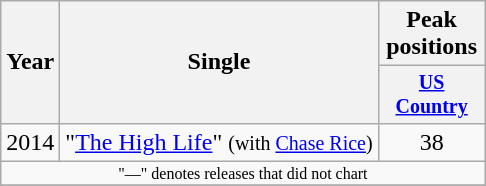<table class="wikitable" style="text-align:center;">
<tr>
<th rowspan="2">Year</th>
<th rowspan="2">Single</th>
<th>Peak positions</th>
</tr>
<tr style="font-size:smaller;">
<th width="65"><a href='#'>US Country</a></th>
</tr>
<tr>
<td>2014</td>
<td align="left">"<a href='#'>The High Life</a>" <small>(with <a href='#'>Chase Rice</a>)</small></td>
<td>38</td>
</tr>
<tr>
<td colspan="3" style="font-size:8pt">"—" denotes releases that did not chart</td>
</tr>
<tr>
</tr>
</table>
